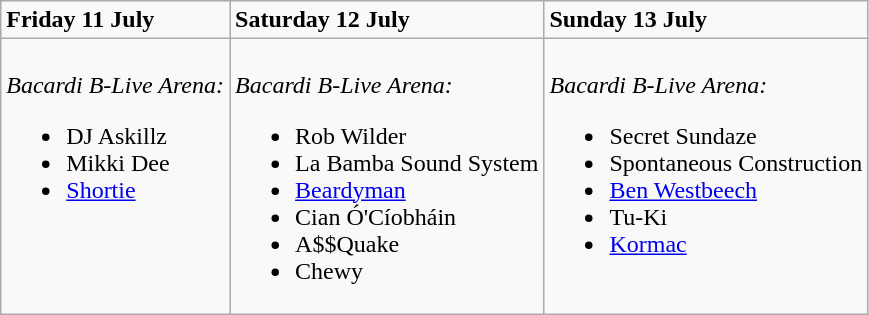<table class="wikitable">
<tr>
<td><strong>Friday 11 July</strong></td>
<td><strong>Saturday 12 July</strong></td>
<td><strong>Sunday 13 July</strong></td>
</tr>
<tr valign="top">
<td><br><em>Bacardi B-Live Arena:</em><ul><li>DJ Askillz</li><li>Mikki Dee</li><li><a href='#'>Shortie</a></li></ul></td>
<td><br><em>Bacardi B-Live Arena:</em><ul><li>Rob Wilder</li><li>La Bamba Sound System</li><li><a href='#'>Beardyman</a></li><li>Cian Ó'Cíobháin</li><li>A$$Quake</li><li>Chewy</li></ul></td>
<td><br><em>Bacardi B-Live Arena:</em><ul><li>Secret Sundaze</li><li>Spontaneous Construction</li><li><a href='#'>Ben Westbeech</a></li><li>Tu-Ki</li><li><a href='#'>Kormac</a></li></ul></td>
</tr>
</table>
